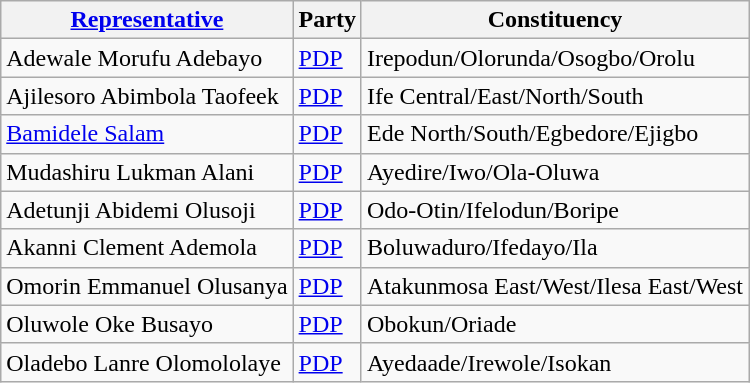<table class="wikitable">
<tr>
<th><a href='#'>Representative</a></th>
<th>Party</th>
<th>Constituency</th>
</tr>
<tr>
<td>Adewale Morufu Adebayo</td>
<td><a href='#'>PDP</a></td>
<td>Irepodun/Olorunda/Osogbo/Orolu</td>
</tr>
<tr>
<td>Ajilesoro Abimbola Taofeek</td>
<td><a href='#'>PDP</a></td>
<td>Ife Central/East/North/South</td>
</tr>
<tr>
<td><a href='#'>Bamidele Salam</a></td>
<td><a href='#'>PDP</a></td>
<td>Ede North/South/Egbedore/Ejigbo</td>
</tr>
<tr>
<td>Mudashiru Lukman Alani</td>
<td><a href='#'>PDP</a></td>
<td>Ayedire/Iwo/Ola-Oluwa</td>
</tr>
<tr>
<td>Adetunji Abidemi Olusoji</td>
<td><a href='#'>PDP</a></td>
<td>Odo-Otin/Ifelodun/Boripe</td>
</tr>
<tr>
<td>Akanni Clement Ademola</td>
<td><a href='#'>PDP</a></td>
<td>Boluwaduro/Ifedayo/Ila</td>
</tr>
<tr>
<td>Omorin Emmanuel Olusanya</td>
<td><a href='#'>PDP</a></td>
<td>Atakunmosa East/West/Ilesa East/West</td>
</tr>
<tr>
<td>Oluwole Oke Busayo</td>
<td><a href='#'>PDP</a></td>
<td>Obokun/Oriade</td>
</tr>
<tr>
<td>Oladebo Lanre Olomololaye</td>
<td><a href='#'>PDP</a></td>
<td>Ayedaade/Irewole/Isokan</td>
</tr>
</table>
